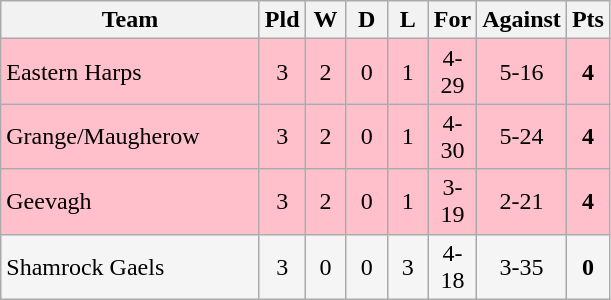<table class="wikitable">
<tr>
<th width=165>Team</th>
<th width=20>Pld</th>
<th width=20>W</th>
<th width=20>D</th>
<th width=20>L</th>
<th width=20>For</th>
<th width=20>Against</th>
<th width=20>Pts</th>
</tr>
<tr align=center style="background:pink;">
<td style="text-align:left;">Eastern Harps</td>
<td>3</td>
<td>2</td>
<td>0</td>
<td>1</td>
<td>4-29</td>
<td>5-16</td>
<td><strong>4</strong></td>
</tr>
<tr align=center style="background:pink;">
<td style="text-align:left;">Grange/Maugherow</td>
<td>3</td>
<td>2</td>
<td>0</td>
<td>1</td>
<td>4-30</td>
<td>5-24</td>
<td><strong>4</strong></td>
</tr>
<tr align=center style="background:pink;">
<td style="text-align:left;">Geevagh</td>
<td>3</td>
<td>2</td>
<td>0</td>
<td>1</td>
<td>3-19</td>
<td>2-21</td>
<td><strong>4</strong></td>
</tr>
<tr align=center style="background:#f5f5f5;">
<td style="text-align:left;">Shamrock Gaels</td>
<td>3</td>
<td>0</td>
<td>0</td>
<td>3</td>
<td>4-18</td>
<td>3-35</td>
<td><strong>0</strong></td>
</tr>
</table>
